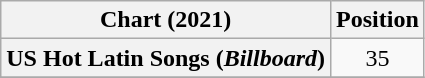<table class="wikitable plainrowheaders" style="text-align:center">
<tr>
<th scope="col">Chart (2021)</th>
<th scope="col">Position</th>
</tr>
<tr>
<th scope="row">US Hot Latin Songs (<em>Billboard</em>)</th>
<td>35</td>
</tr>
<tr>
</tr>
</table>
